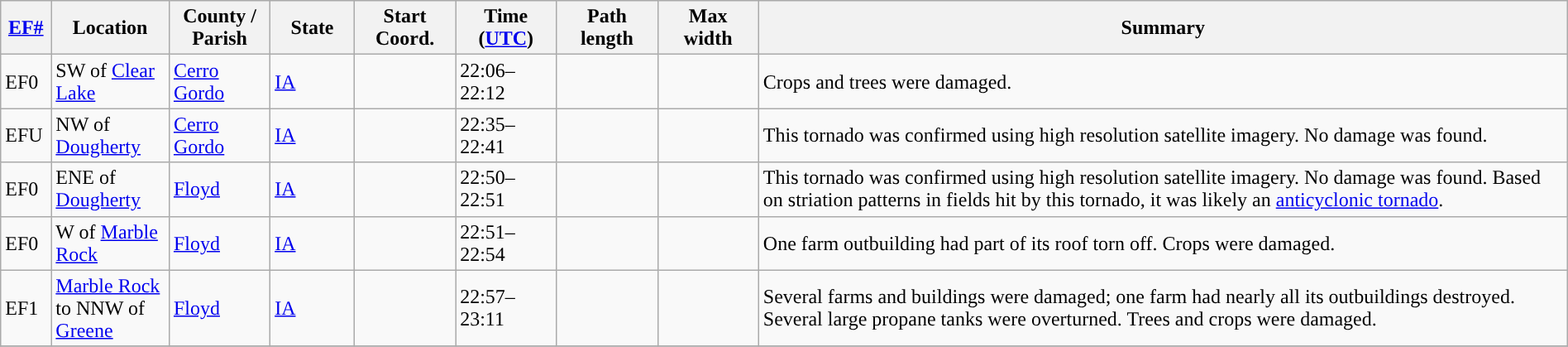<table class="wikitable sortable" style="width:100%;">
<tr>
<th scope="col"  style="width:3%; text-align:center;"><a href='#'>EF#</a></th>
<th scope="col"  style="width:7%; text-align:center;" class="unsortable">Location</th>
<th scope="col"  style="width:6%; text-align:center;" class="unsortable">County / Parish</th>
<th scope="col"  style="width:5%; text-align:center;">State</th>
<th scope="col"  style="width:6%; text-align:center;">Start Coord.</th>
<th scope="col"  style="width:6%; text-align:center;">Time (<a href='#'>UTC</a>)</th>
<th scope="col"  style="width:6%; text-align:center;">Path length</th>
<th scope="col"  style="width:6%; text-align:center;">Max width</th>
<th scope="col" class="unsortable" style="width:48%; text-align:center;">Summary</th>
</tr>
<tr>
<td>EF0</td>
<td>SW of <a href='#'>Clear Lake</a></td>
<td><a href='#'>Cerro Gordo</a></td>
<td><a href='#'>IA</a></td>
<td></td>
<td>22:06–22:12</td>
<td></td>
<td></td>
<td>Crops and trees were damaged.</td>
</tr>
<tr>
<td>EFU</td>
<td>NW of <a href='#'>Dougherty</a></td>
<td><a href='#'>Cerro Gordo</a></td>
<td><a href='#'>IA</a></td>
<td></td>
<td>22:35–22:41</td>
<td></td>
<td></td>
<td>This tornado was confirmed using high resolution satellite imagery. No damage was found.</td>
</tr>
<tr>
<td>EF0</td>
<td>ENE of <a href='#'>Dougherty</a></td>
<td><a href='#'>Floyd</a></td>
<td><a href='#'>IA</a></td>
<td></td>
<td>22:50–22:51</td>
<td></td>
<td></td>
<td>This tornado was confirmed using high resolution satellite imagery. No damage was found. Based on striation patterns in fields hit by this tornado, it was likely an <a href='#'>anticyclonic tornado</a>.</td>
</tr>
<tr>
<td>EF0</td>
<td>W of <a href='#'>Marble Rock</a></td>
<td><a href='#'>Floyd</a></td>
<td><a href='#'>IA</a></td>
<td></td>
<td>22:51–22:54</td>
<td></td>
<td></td>
<td>One farm outbuilding had part of its roof torn off. Crops were damaged.</td>
</tr>
<tr>
<td>EF1</td>
<td><a href='#'>Marble Rock</a> to NNW of <a href='#'>Greene</a></td>
<td><a href='#'>Floyd</a></td>
<td><a href='#'>IA</a></td>
<td></td>
<td>22:57–23:11</td>
<td></td>
<td></td>
<td>Several farms and buildings were damaged; one farm had nearly all its outbuildings destroyed. Several large propane tanks were overturned. Trees and crops were damaged.</td>
</tr>
<tr>
</tr>
</table>
